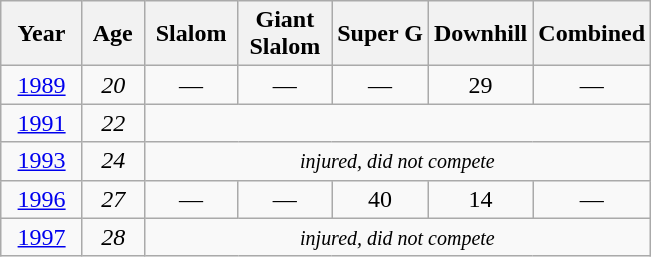<table class=wikitable style="text-align:center">
<tr>
<th>  Year  </th>
<th> Age </th>
<th> Slalom </th>
<th> Giant <br> Slalom </th>
<th>Super G</th>
<th>Downhill</th>
<th>Combined</th>
</tr>
<tr>
<td><a href='#'>1989</a></td>
<td><em>20</em></td>
<td>—</td>
<td>—</td>
<td>—</td>
<td>29</td>
<td>—</td>
</tr>
<tr>
<td><a href='#'>1991</a></td>
<td><em>22</em></td>
<td colspan=5></td>
</tr>
<tr>
<td><a href='#'>1993</a></td>
<td><em>24</em></td>
<td colspan=5><small><em>injured, did not compete</em></small></td>
</tr>
<tr>
<td><a href='#'>1996</a></td>
<td><em>27</em></td>
<td>—</td>
<td>—</td>
<td>40</td>
<td>14</td>
<td>—</td>
</tr>
<tr>
<td><a href='#'>1997</a></td>
<td><em>28</em></td>
<td colspan=5><small><em>injured, did not compete</em></small></td>
</tr>
</table>
